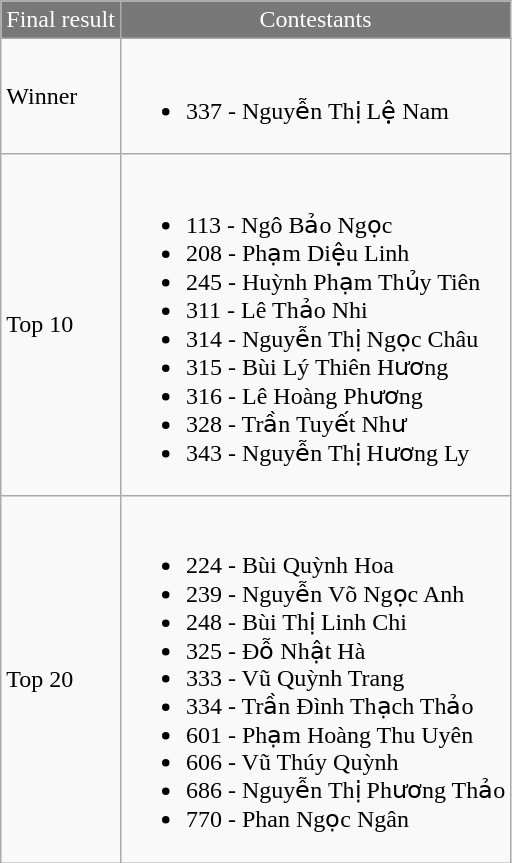<table class="wikitable">
<tr bgcolor="#787878" style="color:#FFFFFF" align="center">
<td>Final result</td>
<td>Contestants</td>
</tr>
<tr>
<td>Winner</td>
<td><br><ul><li>337 - Nguyễn Thị Lệ Nam</li></ul></td>
</tr>
<tr>
<td>Top 10</td>
<td><br><ul><li>113 - Ngô Bảo Ngọc</li><li>208 - Phạm Diệu Linh</li><li>245 - Huỳnh Phạm Thủy Tiên</li><li>311 - Lê Thảo Nhi</li><li>314 - Nguyễn Thị Ngọc Châu</li><li>315 - Bùi Lý Thiên Hương</li><li>316 - Lê Hoàng Phương</li><li>328 - Trần Tuyết Như</li><li>343 - Nguyễn Thị Hương Ly</li></ul></td>
</tr>
<tr>
<td>Top 20</td>
<td><br><ul><li>224 - Bùi Quỳnh Hoa</li><li>239 - Nguyễn Võ Ngọc Anh</li><li>248 - Bùi Thị Linh Chi</li><li>325 - Đỗ Nhật Hà</li><li>333 - Vũ Quỳnh Trang</li><li>334 - Trần Đình Thạch Thảo</li><li>601 - Phạm Hoàng Thu Uyên</li><li>606 - Vũ Thúy Quỳnh</li><li>686 - Nguyễn Thị Phương Thảo</li><li>770 - Phan Ngọc Ngân</li></ul></td>
</tr>
</table>
